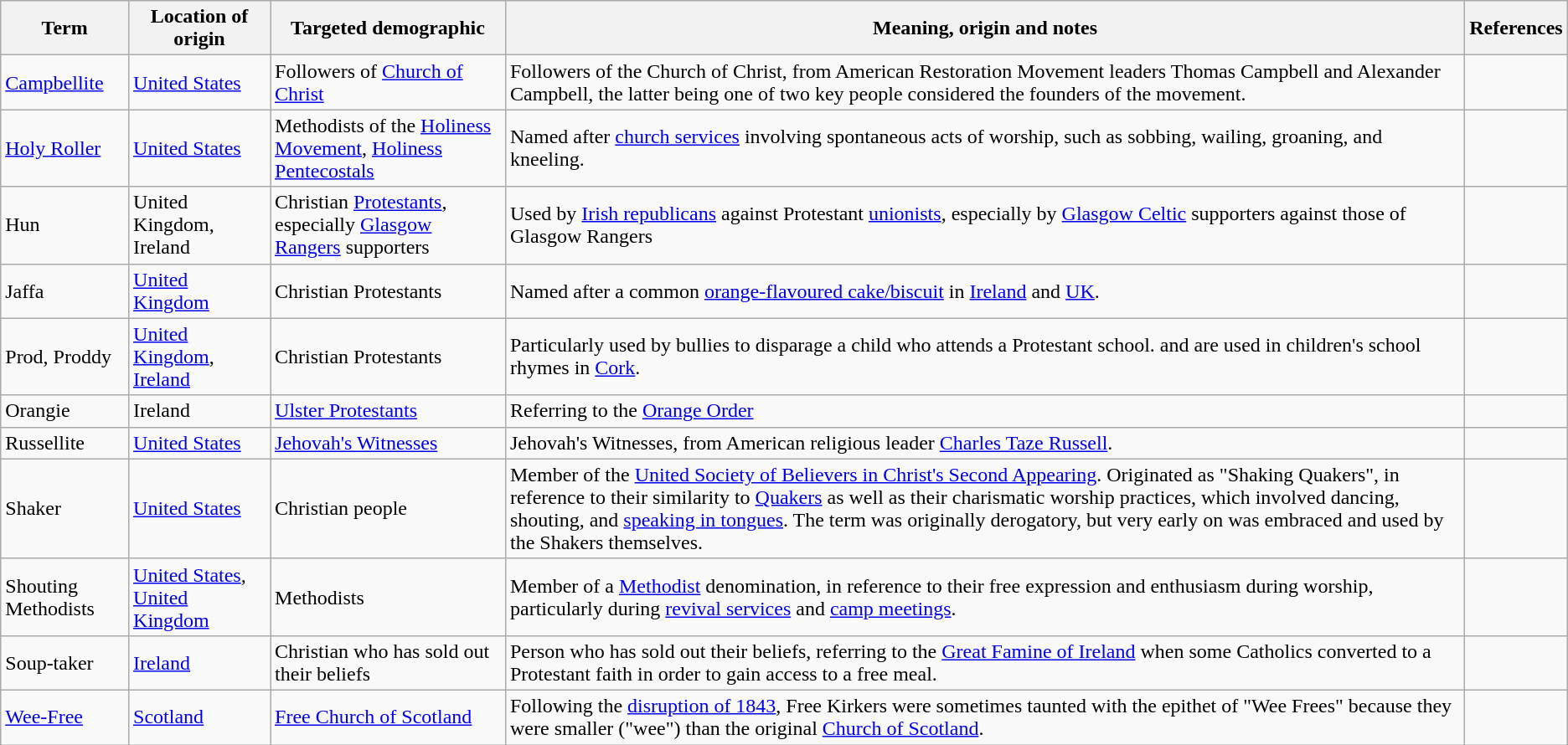<table class="wikitable">
<tr>
<th>Term</th>
<th>Location of origin</th>
<th>Targeted demographic</th>
<th>Meaning, origin and notes</th>
<th>References</th>
</tr>
<tr>
<td><a href='#'>Campbellite</a></td>
<td><a href='#'>United States</a></td>
<td>Followers of <a href='#'>Church of Christ</a></td>
<td>Followers of the Church of Christ, from American Restoration Movement leaders Thomas Campbell and Alexander Campbell, the latter being one of two key people considered the founders of the movement.</td>
<td></td>
</tr>
<tr>
<td><a href='#'>Holy Roller</a></td>
<td><a href='#'>United States</a></td>
<td>Methodists of the <a href='#'>Holiness Movement</a>, <a href='#'>Holiness Pentecostals</a></td>
<td>Named after <a href='#'>church services</a> involving spontaneous acts of worship, such as sobbing, wailing, groaning, and kneeling.</td>
<td></td>
</tr>
<tr>
<td>Hun</td>
<td>United Kingdom, Ireland</td>
<td>Christian <a href='#'>Protestants</a>, especially <a href='#'>Glasgow Rangers</a> supporters</td>
<td>Used by <a href='#'>Irish republicans</a> against Protestant <a href='#'>unionists</a>, especially by <a href='#'>Glasgow Celtic</a> supporters against those of Glasgow Rangers</td>
<td></td>
</tr>
<tr>
<td>Jaffa</td>
<td><a href='#'>United Kingdom</a></td>
<td>Christian Protestants</td>
<td>Named after a common <a href='#'>orange-flavoured cake/biscuit</a> in <a href='#'>Ireland</a> and <a href='#'>UK</a>.</td>
<td></td>
</tr>
<tr>
<td>Prod, Proddy</td>
<td><a href='#'>United Kingdom</a>, <a href='#'>Ireland</a></td>
<td>Christian Protestants</td>
<td>Particularly used by bullies to disparage a child who attends a Protestant school. <em></em> and <em></em> are used in children's school rhymes in <a href='#'>Cork</a>.</td>
<td></td>
</tr>
<tr>
<td>Orangie</td>
<td>Ireland</td>
<td><a href='#'>Ulster Protestants</a></td>
<td>Referring to the <a href='#'>Orange Order</a></td>
<td></td>
</tr>
<tr>
<td>Russellite</td>
<td><a href='#'>United States</a></td>
<td><a href='#'>Jehovah's Witnesses</a></td>
<td>Jehovah's Witnesses, from American religious leader <a href='#'>Charles Taze Russell</a>.</td>
<td></td>
</tr>
<tr>
<td>Shaker</td>
<td><a href='#'>United States</a></td>
<td>Christian people</td>
<td>Member of the <a href='#'>United Society of Believers in Christ's Second Appearing</a>. Originated as "Shaking Quakers", in reference to their similarity to <a href='#'>Quakers</a> as well as their charismatic worship practices, which involved dancing, shouting, and <a href='#'>speaking in tongues</a>. The term was originally derogatory, but very early on was embraced and used by the Shakers themselves.</td>
<td></td>
</tr>
<tr>
<td>Shouting Methodists</td>
<td><a href='#'>United States</a>, <a href='#'>United Kingdom</a></td>
<td>Methodists</td>
<td>Member of a <a href='#'>Methodist</a> denomination, in reference to their free expression and enthusiasm during worship, particularly during <a href='#'>revival services</a> and <a href='#'>camp meetings</a>.</td>
<td></td>
</tr>
<tr>
<td>Soup-taker</td>
<td><a href='#'>Ireland</a></td>
<td>Christian who has sold out their beliefs</td>
<td>Person who has sold out their beliefs, referring to the <a href='#'>Great Famine of Ireland</a> when some Catholics converted to a Protestant faith in order to gain access to a free meal.</td>
<td></td>
</tr>
<tr>
<td><a href='#'>Wee-Free</a></td>
<td><a href='#'>Scotland</a></td>
<td><a href='#'>Free Church of Scotland</a></td>
<td>Following the <a href='#'>disruption of 1843</a>, Free Kirkers were sometimes taunted with the epithet of "Wee Frees" because they were smaller ("wee") than the original <a href='#'>Church of Scotland</a>.</td>
<td></td>
</tr>
</table>
